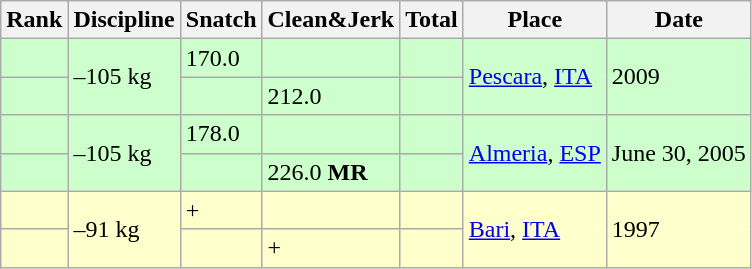<table class="wikitable">
<tr>
<th>Rank</th>
<th>Discipline</th>
<th>Snatch</th>
<th>Clean&Jerk</th>
<th>Total</th>
<th>Place</th>
<th>Date</th>
</tr>
<tr bgcolor=#CCFFCC>
<td></td>
<td rowspan=2>–105 kg</td>
<td>170.0</td>
<td></td>
<td></td>
<td rowspan=2><a href='#'>Pescara</a>, <a href='#'>ITA</a></td>
<td rowspan=2>2009</td>
</tr>
<tr bgcolor=#CCFFCC>
<td></td>
<td></td>
<td>212.0</td>
<td></td>
</tr>
<tr bgcolor=#CCFFCC>
<td></td>
<td rowspan=2>–105 kg</td>
<td>178.0</td>
<td></td>
<td></td>
<td rowspan=2><a href='#'>Almeria</a>, <a href='#'>ESP</a></td>
<td rowspan=2>June 30, 2005</td>
</tr>
<tr bgcolor=#CCFFCC>
<td></td>
<td></td>
<td>226.0 <strong>MR</strong></td>
<td></td>
</tr>
<tr bgcolor=#FFFFCC>
<td></td>
<td rowspan=2>–91 kg</td>
<td>+</td>
<td></td>
<td></td>
<td rowspan=2><a href='#'>Bari</a>, <a href='#'>ITA</a></td>
<td rowspan=2>1997</td>
</tr>
<tr bgcolor=#FFFFCC>
<td></td>
<td></td>
<td>+</td>
<td></td>
</tr>
</table>
